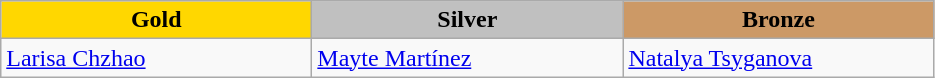<table class="wikitable" style="text-align:left">
<tr align="center">
<td width=200 bgcolor=gold><strong>Gold</strong></td>
<td width=200 bgcolor=silver><strong>Silver</strong></td>
<td width=200 bgcolor=CC9966><strong>Bronze</strong></td>
</tr>
<tr>
<td><a href='#'>Larisa Chzhao</a><br><em></em></td>
<td><a href='#'>Mayte Martínez</a><br><em></em></td>
<td><a href='#'>Natalya Tsyganova</a><br><em></em></td>
</tr>
</table>
